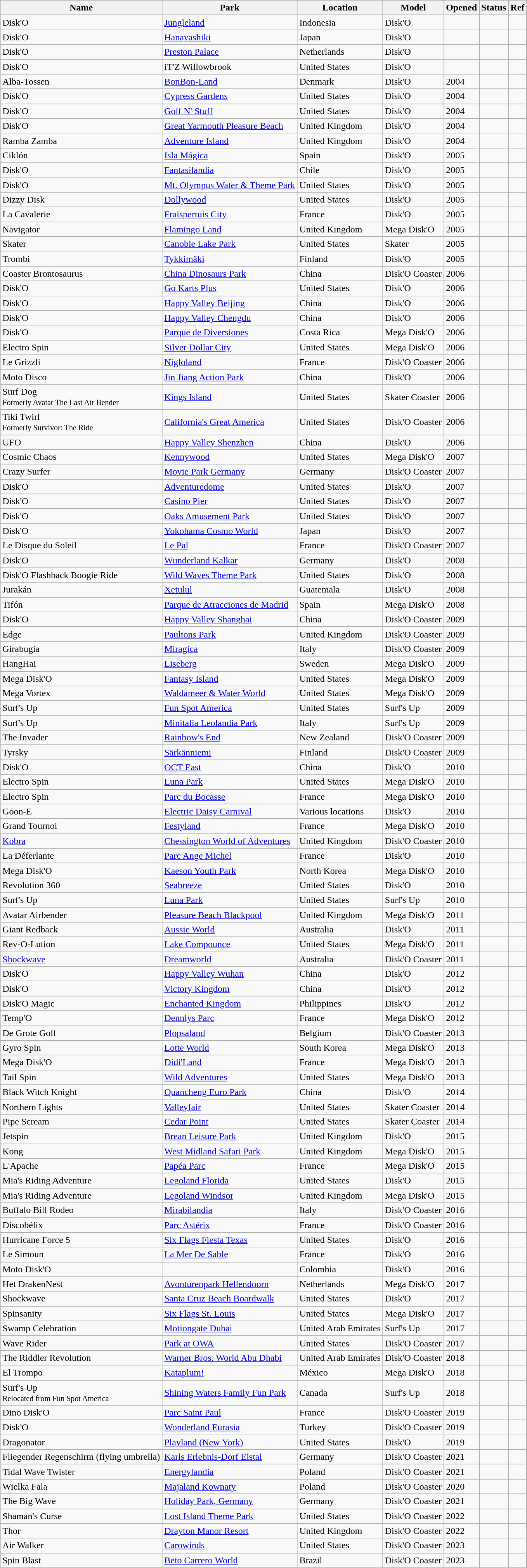<table class="wikitable">
<tr>
<th>Name</th>
<th>Park</th>
<th>Location</th>
<th>Model</th>
<th>Opened</th>
<th>Status</th>
<th class="unsortable">Ref</th>
</tr>
<tr>
<td>Disk'O</td>
<td><a href='#'>Jungleland</a></td>
<td> Indonesia</td>
<td>Disk'O</td>
<td></td>
<td></td>
<td></td>
</tr>
<tr>
<td>Disk'O</td>
<td><a href='#'>Hanayashiki</a></td>
<td> Japan</td>
<td>Disk'O</td>
<td></td>
<td></td>
<td></td>
</tr>
<tr>
<td>Disk'O</td>
<td><a href='#'>Preston Palace</a></td>
<td> Netherlands</td>
<td>Disk'O</td>
<td></td>
<td></td>
<td></td>
</tr>
<tr>
<td>Disk'O</td>
<td>iT'Z Willowbrook</td>
<td> United States</td>
<td>Disk'O</td>
<td></td>
<td></td>
<td></td>
</tr>
<tr>
<td>Alba-Tossen</td>
<td><a href='#'>BonBon-Land</a></td>
<td> Denmark</td>
<td>Disk'O</td>
<td>2004</td>
<td></td>
<td></td>
</tr>
<tr>
<td>Disk'O</td>
<td><a href='#'>Cypress Gardens</a></td>
<td> United States</td>
<td>Disk'O</td>
<td>2004</td>
<td></td>
<td></td>
</tr>
<tr>
<td>Disk'O</td>
<td><a href='#'>Golf N' Stuff</a></td>
<td> United States</td>
<td>Disk'O</td>
<td>2004</td>
<td></td>
<td></td>
</tr>
<tr>
<td>Disk'O</td>
<td><a href='#'>Great Yarmouth Pleasure Beach</a></td>
<td> United Kingdom</td>
<td>Disk'O</td>
<td>2004</td>
<td></td>
<td></td>
</tr>
<tr>
<td>Ramba Zamba</td>
<td><a href='#'>Adventure Island</a></td>
<td> United Kingdom</td>
<td>Disk'O</td>
<td>2004</td>
<td></td>
<td></td>
</tr>
<tr>
<td>Ciklón</td>
<td><a href='#'>Isla Mágica</a></td>
<td> Spain</td>
<td>Disk'O</td>
<td>2005</td>
<td></td>
<td></td>
</tr>
<tr>
<td>Disk'O</td>
<td><a href='#'>Fantasilandia</a></td>
<td> Chile</td>
<td>Disk'O</td>
<td>2005</td>
<td></td>
<td></td>
</tr>
<tr>
<td>Disk'O</td>
<td><a href='#'>Mt. Olympus Water & Theme Park</a></td>
<td> United States</td>
<td>Disk'O</td>
<td>2005</td>
<td></td>
<td></td>
</tr>
<tr>
<td>Dizzy Disk</td>
<td><a href='#'>Dollywood</a></td>
<td> United States</td>
<td>Disk'O</td>
<td>2005</td>
<td></td>
<td></td>
</tr>
<tr>
<td>La Cavalerie</td>
<td><a href='#'>Fraispertuis City</a></td>
<td> France</td>
<td>Disk'O</td>
<td>2005</td>
<td></td>
<td></td>
</tr>
<tr>
<td>Navigator</td>
<td><a href='#'>Flamingo Land</a></td>
<td> United Kingdom</td>
<td>Mega Disk'O</td>
<td>2005</td>
<td></td>
<td></td>
</tr>
<tr>
<td>Skater</td>
<td><a href='#'>Canobie Lake Park</a></td>
<td> United States</td>
<td>Skater</td>
<td>2005</td>
<td></td>
<td></td>
</tr>
<tr>
<td>Trombi</td>
<td><a href='#'>Tykkimäki</a></td>
<td> Finland</td>
<td>Disk'O</td>
<td>2005</td>
<td></td>
<td></td>
</tr>
<tr>
<td>Coaster Brontosaurus</td>
<td><a href='#'>China Dinosaurs Park</a></td>
<td> China</td>
<td>Disk'O Coaster</td>
<td>2006</td>
<td></td>
<td></td>
</tr>
<tr>
<td>Disk'O</td>
<td><a href='#'>Go Karts Plus</a></td>
<td> United States</td>
<td>Disk'O</td>
<td>2006</td>
<td></td>
<td></td>
</tr>
<tr>
<td>Disk'O</td>
<td><a href='#'>Happy Valley Beijing</a></td>
<td> China</td>
<td>Disk'O</td>
<td>2006</td>
<td></td>
<td></td>
</tr>
<tr>
<td>Disk'O</td>
<td><a href='#'>Happy Valley Chengdu</a></td>
<td> China</td>
<td>Disk'O</td>
<td>2006</td>
<td></td>
<td></td>
</tr>
<tr>
<td>Disk'O</td>
<td><a href='#'>Parque de Diversiones</a></td>
<td> Costa Rica</td>
<td>Mega Disk'O</td>
<td>2006</td>
<td></td>
<td></td>
</tr>
<tr>
<td>Electro Spin</td>
<td><a href='#'>Silver Dollar City</a></td>
<td> United States</td>
<td>Mega Disk'O</td>
<td>2006</td>
<td></td>
<td></td>
</tr>
<tr>
<td>Le Grizzli</td>
<td><a href='#'>Nigloland</a></td>
<td> France</td>
<td>Disk'O Coaster</td>
<td>2006</td>
<td></td>
<td></td>
</tr>
<tr>
<td>Moto Disco</td>
<td><a href='#'>Jin Jiang Action Park</a></td>
<td> China</td>
<td>Disk'O</td>
<td>2006</td>
<td></td>
<td></td>
</tr>
<tr>
<td>Surf Dog<br><small>Formerly Avatar The Last Air Bender</small></td>
<td><a href='#'>Kings Island</a></td>
<td> United States</td>
<td>Skater Coaster</td>
<td>2006</td>
<td></td>
<td></td>
</tr>
<tr>
<td>Tiki Twirl<br><small>Formerly Survivor: The Ride</small></td>
<td><a href='#'>California's Great America</a></td>
<td> United States</td>
<td>Disk'O Coaster</td>
<td>2006</td>
<td></td>
<td></td>
</tr>
<tr>
<td>UFO</td>
<td><a href='#'>Happy Valley Shenzhen</a></td>
<td> China</td>
<td>Disk'O</td>
<td>2006</td>
<td></td>
<td></td>
</tr>
<tr>
<td>Cosmic Chaos</td>
<td><a href='#'>Kennywood</a></td>
<td> United States</td>
<td>Mega Disk'O</td>
<td>2007</td>
<td></td>
<td></td>
</tr>
<tr>
<td>Crazy Surfer</td>
<td><a href='#'>Movie Park Germany</a></td>
<td> Germany</td>
<td>Disk'O Coaster</td>
<td>2007</td>
<td></td>
<td></td>
</tr>
<tr>
<td>Disk'O</td>
<td><a href='#'>Adventuredome</a></td>
<td> United States</td>
<td>Disk'O</td>
<td>2007</td>
<td></td>
<td></td>
</tr>
<tr>
<td>Disk'O</td>
<td><a href='#'>Casino Pier</a></td>
<td> United States</td>
<td>Disk'O</td>
<td>2007</td>
<td></td>
<td></td>
</tr>
<tr>
<td>Disk'O</td>
<td><a href='#'>Oaks Amusement Park</a></td>
<td> United States</td>
<td>Disk'O</td>
<td>2007</td>
<td></td>
<td></td>
</tr>
<tr>
<td>Disk'O</td>
<td><a href='#'>Yokohama Cosmo World</a></td>
<td> Japan</td>
<td>Disk'O</td>
<td>2007</td>
<td></td>
<td></td>
</tr>
<tr>
<td>Le Disque du Soleil</td>
<td><a href='#'>Le Pal</a></td>
<td> France</td>
<td>Disk'O Coaster</td>
<td>2007</td>
<td></td>
<td></td>
</tr>
<tr>
<td>Disk'O</td>
<td><a href='#'>Wunderland Kalkar</a></td>
<td> Germany</td>
<td>Disk'O</td>
<td>2008</td>
<td></td>
<td></td>
</tr>
<tr>
<td>Disk'O Flashback Boogie Ride</td>
<td><a href='#'>Wild Waves Theme Park</a></td>
<td> United States</td>
<td>Disk'O</td>
<td>2008</td>
<td></td>
<td></td>
</tr>
<tr>
<td>Jurakán</td>
<td><a href='#'>Xetulul</a></td>
<td> Guatemala</td>
<td>Disk'O</td>
<td>2008</td>
<td></td>
<td></td>
</tr>
<tr>
<td>Tifón</td>
<td><a href='#'>Parque de Atracciones de Madrid</a></td>
<td> Spain</td>
<td>Mega Disk'O</td>
<td>2008</td>
<td></td>
<td></td>
</tr>
<tr>
<td>Disk'O</td>
<td><a href='#'>Happy Valley Shanghai</a></td>
<td> China</td>
<td>Disk'O Coaster</td>
<td>2009</td>
<td></td>
<td></td>
</tr>
<tr>
<td>Edge</td>
<td><a href='#'>Paultons Park</a></td>
<td> United Kingdom</td>
<td>Disk'O Coaster</td>
<td>2009</td>
<td></td>
<td></td>
</tr>
<tr>
<td>Girabugia</td>
<td><a href='#'>Miragica</a></td>
<td> Italy</td>
<td>Disk'O Coaster</td>
<td>2009</td>
<td></td>
<td></td>
</tr>
<tr>
<td>HangHai</td>
<td><a href='#'>Liseberg</a></td>
<td> Sweden</td>
<td>Mega Disk'O</td>
<td>2009</td>
<td></td>
<td></td>
</tr>
<tr>
<td>Mega Disk'O</td>
<td><a href='#'>Fantasy Island</a></td>
<td> United States</td>
<td>Mega Disk'O</td>
<td>2009</td>
<td></td>
<td></td>
</tr>
<tr>
<td>Mega Vortex</td>
<td><a href='#'>Waldameer & Water World</a></td>
<td> United States</td>
<td>Mega Disk'O</td>
<td>2009</td>
<td></td>
<td></td>
</tr>
<tr>
<td>Surf's Up</td>
<td><a href='#'>Fun Spot America</a></td>
<td> United States</td>
<td>Surf's Up</td>
<td>2009</td>
<td></td>
<td></td>
</tr>
<tr>
<td>Surf's Up</td>
<td><a href='#'>Minitalia Leolandia Park</a></td>
<td> Italy</td>
<td>Surf's Up</td>
<td>2009</td>
<td></td>
<td></td>
</tr>
<tr>
<td>The Invader</td>
<td><a href='#'>Rainbow's End</a></td>
<td> New Zealand</td>
<td>Disk'O Coaster</td>
<td>2009</td>
<td></td>
<td></td>
</tr>
<tr>
<td>Tyrsky</td>
<td><a href='#'>Särkänniemi</a></td>
<td> Finland</td>
<td>Disk'O Coaster</td>
<td>2009</td>
<td></td>
<td></td>
</tr>
<tr>
<td>Disk'O</td>
<td><a href='#'>OCT East</a></td>
<td> China</td>
<td>Disk'O</td>
<td>2010</td>
<td></td>
<td></td>
</tr>
<tr>
<td>Electro Spin</td>
<td><a href='#'>Luna Park</a></td>
<td> United States</td>
<td>Mega Disk'O</td>
<td>2010</td>
<td></td>
<td></td>
</tr>
<tr>
<td>Electro Spin</td>
<td><a href='#'>Parc du Bocasse</a></td>
<td> France</td>
<td>Mega Disk'O</td>
<td>2010</td>
<td></td>
<td></td>
</tr>
<tr>
<td>Goon-E</td>
<td><a href='#'>Electric Daisy Carnival</a></td>
<td>Various locations</td>
<td>Disk'O</td>
<td>2010</td>
<td></td>
<td></td>
</tr>
<tr>
<td>Grand Tournoi</td>
<td><a href='#'>Festyland</a></td>
<td> France</td>
<td>Mega Disk'O</td>
<td>2010</td>
<td></td>
<td></td>
</tr>
<tr>
<td><a href='#'>Kobra</a></td>
<td><a href='#'>Chessington World of Adventures</a></td>
<td> United Kingdom</td>
<td>Disk'O Coaster</td>
<td>2010</td>
<td></td>
<td></td>
</tr>
<tr>
<td>La Déferlante</td>
<td><a href='#'>Parc Ange Michel</a></td>
<td> France</td>
<td>Disk'O</td>
<td>2010</td>
<td></td>
<td></td>
</tr>
<tr>
<td>Mega Disk'O</td>
<td><a href='#'>Kaeson Youth Park</a></td>
<td> North Korea</td>
<td>Mega Disk'O</td>
<td>2010</td>
<td></td>
<td></td>
</tr>
<tr>
<td>Revolution 360</td>
<td><a href='#'>Seabreeze</a></td>
<td> United States</td>
<td>Disk'O</td>
<td>2010</td>
<td></td>
<td></td>
</tr>
<tr>
<td>Surf's Up</td>
<td><a href='#'>Luna Park</a></td>
<td> United States</td>
<td>Surf's Up</td>
<td>2010</td>
<td></td>
<td></td>
</tr>
<tr>
<td>Avatar Airbender</td>
<td><a href='#'>Pleasure Beach Blackpool</a></td>
<td> United Kingdom</td>
<td>Mega Disk'O</td>
<td>2011</td>
<td></td>
<td></td>
</tr>
<tr>
<td>Giant Redback</td>
<td><a href='#'>Aussie World</a></td>
<td> Australia</td>
<td>Disk'O</td>
<td>2011</td>
<td></td>
<td></td>
</tr>
<tr>
<td>Rev-O-Lution</td>
<td><a href='#'>Lake Compounce</a></td>
<td> United States</td>
<td>Mega Disk'O</td>
<td>2011</td>
<td></td>
<td></td>
</tr>
<tr>
<td><a href='#'>Shockwave</a></td>
<td><a href='#'>Dreamworld</a></td>
<td> Australia</td>
<td>Disk'O Coaster</td>
<td>2011</td>
<td></td>
<td></td>
</tr>
<tr>
<td>Disk'O</td>
<td><a href='#'>Happy Valley Wuhan</a></td>
<td> China</td>
<td>Disk'O</td>
<td>2012</td>
<td></td>
<td></td>
</tr>
<tr>
<td>Disk'O</td>
<td><a href='#'>Victory Kingdom</a></td>
<td> China</td>
<td>Disk'O</td>
<td>2012</td>
<td></td>
<td></td>
</tr>
<tr>
<td>Disk'O Magic</td>
<td><a href='#'>Enchanted Kingdom</a></td>
<td> Philippines</td>
<td>Disk'O</td>
<td>2012</td>
<td></td>
<td></td>
</tr>
<tr>
<td>Temp'O</td>
<td><a href='#'>Dennlys Parc</a></td>
<td> France</td>
<td>Mega Disk'O</td>
<td>2012</td>
<td></td>
<td></td>
</tr>
<tr>
<td>De Grote Golf</td>
<td><a href='#'>Plopsaland</a></td>
<td> Belgium</td>
<td>Disk'O Coaster</td>
<td>2013</td>
<td></td>
<td></td>
</tr>
<tr>
<td>Gyro Spin</td>
<td><a href='#'>Lotte World</a></td>
<td> South Korea</td>
<td>Mega Disk'O</td>
<td>2013</td>
<td></td>
<td></td>
</tr>
<tr>
<td>Mega Disk'O</td>
<td><a href='#'>Didi'Land</a></td>
<td> France</td>
<td>Mega Disk'O</td>
<td>2013</td>
<td></td>
<td></td>
</tr>
<tr>
<td>Tail Spin</td>
<td><a href='#'>Wild Adventures</a></td>
<td> United States</td>
<td>Mega Disk'O</td>
<td>2013</td>
<td></td>
<td></td>
</tr>
<tr>
<td>Black Witch Knight</td>
<td><a href='#'>Quancheng Euro Park</a></td>
<td> China</td>
<td>Disk'O</td>
<td>2014</td>
<td></td>
<td></td>
</tr>
<tr>
<td>Northern Lights</td>
<td><a href='#'>Valleyfair</a></td>
<td> United States</td>
<td>Skater Coaster</td>
<td>2014</td>
<td></td>
<td></td>
</tr>
<tr>
<td>Pipe Scream</td>
<td><a href='#'>Cedar Point</a></td>
<td> United States</td>
<td>Skater Coaster</td>
<td>2014</td>
<td></td>
<td></td>
</tr>
<tr>
<td>Jetspin</td>
<td><a href='#'>Brean Leisure Park</a></td>
<td> United Kingdom</td>
<td>Disk'O</td>
<td>2015</td>
<td></td>
<td></td>
</tr>
<tr>
<td>Kong</td>
<td><a href='#'>West Midland Safari Park</a></td>
<td> United Kingdom</td>
<td>Mega Disk'O</td>
<td>2015</td>
<td></td>
<td></td>
</tr>
<tr>
<td>L'Apache</td>
<td><a href='#'>Papéa Parc</a></td>
<td> France</td>
<td>Mega Disk'O</td>
<td>2015</td>
<td></td>
<td></td>
</tr>
<tr>
<td>Mia's Riding Adventure</td>
<td><a href='#'>Legoland Florida</a></td>
<td> United States</td>
<td>Disk'O</td>
<td>2015</td>
<td></td>
<td></td>
</tr>
<tr>
<td>Mia's Riding Adventure</td>
<td><a href='#'>Legoland Windsor</a></td>
<td> United Kingdom</td>
<td>Mega Disk'O</td>
<td>2015</td>
<td></td>
<td></td>
</tr>
<tr>
<td>Buffalo Bill Rodeo</td>
<td><a href='#'>Mirabilandia</a></td>
<td> Italy</td>
<td>Disk'O Coaster</td>
<td>2016</td>
<td></td>
<td></td>
</tr>
<tr>
<td>Discobélix</td>
<td><a href='#'>Parc Astérix</a></td>
<td> France</td>
<td>Disk'O Coaster</td>
<td>2016</td>
<td></td>
<td></td>
</tr>
<tr>
<td>Hurricane Force 5</td>
<td><a href='#'>Six Flags Fiesta Texas</a></td>
<td> United States</td>
<td>Disk'O</td>
<td>2016</td>
<td></td>
<td></td>
</tr>
<tr>
<td>Le Simoun</td>
<td><a href='#'>La Mer De Sable</a></td>
<td> France</td>
<td>Disk'O</td>
<td>2016</td>
<td></td>
<td></td>
</tr>
<tr>
<td>Moto Disk'O</td>
<td></td>
<td> Colombia</td>
<td>Disk'O</td>
<td>2016</td>
<td></td>
<td></td>
</tr>
<tr>
<td>Het DrakenNest</td>
<td><a href='#'>Avonturenpark Hellendoorn</a></td>
<td> Netherlands</td>
<td>Mega Disk'O</td>
<td>2017</td>
<td></td>
<td></td>
</tr>
<tr>
<td>Shockwave</td>
<td><a href='#'>Santa Cruz Beach Boardwalk</a></td>
<td> United States</td>
<td>Disk'O</td>
<td>2017</td>
<td></td>
<td></td>
</tr>
<tr>
<td>Spinsanity</td>
<td><a href='#'>Six Flags St. Louis</a></td>
<td> United States</td>
<td>Mega Disk'O</td>
<td>2017</td>
<td></td>
<td></td>
</tr>
<tr>
<td>Swamp Celebration</td>
<td><a href='#'>Motiongate Dubai</a></td>
<td> United Arab Emirates</td>
<td>Surf's Up</td>
<td>2017</td>
<td></td>
<td></td>
</tr>
<tr>
<td>Wave Rider</td>
<td><a href='#'>Park at OWA</a></td>
<td> United States</td>
<td>Disk'O Coaster</td>
<td>2017</td>
<td></td>
<td></td>
</tr>
<tr>
<td>The Riddler Revolution</td>
<td><a href='#'>Warner Bros. World Abu Dhabi</a></td>
<td> United Arab Emirates</td>
<td>Disk'O Coaster</td>
<td>2018</td>
<td></td>
<td></td>
</tr>
<tr>
<td>El Trompo</td>
<td><a href='#'>Kataplum!</a></td>
<td> México</td>
<td>Mega Disk'O</td>
<td>2018</td>
<td></td>
<td></td>
</tr>
<tr>
<td>Surf's Up<br><small>Relocated from Fun Spot America</small></td>
<td><a href='#'>Shining Waters Family Fun Park</a></td>
<td> Canada</td>
<td>Surf's Up</td>
<td>2018</td>
<td></td>
<td></td>
</tr>
<tr>
<td>Dino Disk'O</td>
<td><a href='#'>Parc Saint Paul</a></td>
<td> France</td>
<td>Disk'O Coaster</td>
<td>2019</td>
<td></td>
<td></td>
</tr>
<tr>
<td>Disk'O</td>
<td><a href='#'>Wonderland Eurasia</a></td>
<td> Turkey</td>
<td>Disk'O Coaster</td>
<td>2019</td>
<td></td>
<td></td>
</tr>
<tr>
<td>Dragonator</td>
<td><a href='#'>Playland (New York)</a></td>
<td> United States</td>
<td>Disk'O</td>
<td>2019</td>
<td></td>
<td></td>
</tr>
<tr>
<td>Fliegender Regenschirm (flying umbrella)</td>
<td><a href='#'>Karls Erlebnis-Dorf Elstal</a></td>
<td> Germany</td>
<td>Disk'O Coaster</td>
<td>2021</td>
<td></td>
<td></td>
</tr>
<tr>
<td>Tidal Wave Twister</td>
<td><a href='#'>Energylandia</a></td>
<td> Poland</td>
<td>Disk'O Coaster</td>
<td>2021</td>
<td></td>
<td></td>
</tr>
<tr>
<td>Wielka Fala</td>
<td><a href='#'>Majaland Kownaty</a></td>
<td> Poland</td>
<td>Disk'O Coaster</td>
<td>2020</td>
<td></td>
<td></td>
</tr>
<tr>
<td>The Big Wave</td>
<td><a href='#'>Holiday Park, Germany</a></td>
<td> Germany</td>
<td>Disk'O Coaster</td>
<td>2021</td>
<td></td>
<td></td>
</tr>
<tr>
<td>Shaman's Curse</td>
<td><a href='#'>Lost Island Theme Park</a></td>
<td> United States</td>
<td>Disk'O Coaster</td>
<td>2022</td>
<td></td>
<td></td>
</tr>
<tr>
<td>Thor</td>
<td><a href='#'>Drayton Manor Resort</a></td>
<td> United Kingdom</td>
<td>Disk'O Coaster</td>
<td>2022</td>
<td></td>
<td></td>
</tr>
<tr>
<td>Air Walker</td>
<td><a href='#'>Carowinds</a></td>
<td> United States</td>
<td>Disk'O Coaster</td>
<td>2023</td>
<td></td>
<td></td>
</tr>
<tr>
<td>Spin Blast</td>
<td><a href='#'>Beto Carrero World</a></td>
<td> Brazil</td>
<td>Disk'O Coaster</td>
<td>2023</td>
<td></td>
<td></td>
</tr>
</table>
